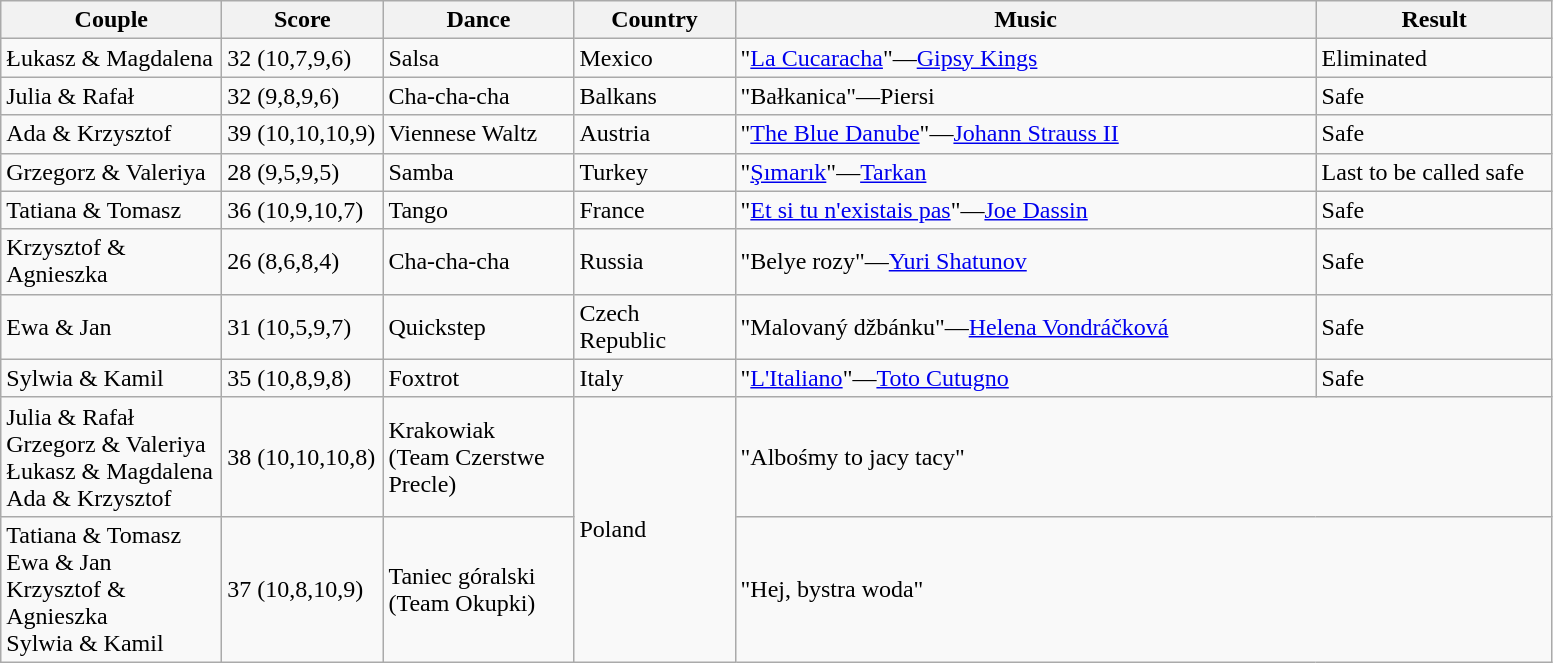<table class="wikitable">
<tr>
<th width="140">Couple</th>
<th width="100">Score</th>
<th width="120">Dance</th>
<th width="100">Country</th>
<th width="380">Music</th>
<th width="150">Result</th>
</tr>
<tr>
<td>Łukasz & Magdalena</td>
<td>32 (10,7,9,6)</td>
<td>Salsa</td>
<td>Mexico</td>
<td>"<a href='#'>La Cucaracha</a>"—<a href='#'>Gipsy Kings</a></td>
<td>Eliminated</td>
</tr>
<tr>
<td>Julia & Rafał</td>
<td>32 (9,8,9,6)</td>
<td>Cha-cha-cha</td>
<td>Balkans</td>
<td>"Bałkanica"—Piersi</td>
<td>Safe</td>
</tr>
<tr>
<td>Ada & Krzysztof</td>
<td>39 (10,10,10,9)</td>
<td>Viennese Waltz</td>
<td>Austria</td>
<td>"<a href='#'>The Blue Danube</a>"—<a href='#'>Johann Strauss II</a></td>
<td>Safe</td>
</tr>
<tr>
<td>Grzegorz & Valeriya</td>
<td>28 (9,5,9,5)</td>
<td>Samba</td>
<td>Turkey</td>
<td>"<a href='#'>Şımarık</a>"—<a href='#'>Tarkan</a></td>
<td>Last to be called safe</td>
</tr>
<tr>
<td>Tatiana & Tomasz</td>
<td>36 (10,9,10,7)</td>
<td>Tango</td>
<td>France</td>
<td>"<a href='#'>Et si tu n'existais pas</a>"—<a href='#'>Joe Dassin</a></td>
<td>Safe</td>
</tr>
<tr>
<td>Krzysztof & Agnieszka</td>
<td>26 (8,6,8,4)</td>
<td>Cha-cha-cha</td>
<td>Russia</td>
<td>"Belye rozy"—<a href='#'>Yuri Shatunov</a></td>
<td>Safe</td>
</tr>
<tr>
<td>Ewa & Jan</td>
<td>31 (10,5,9,7)</td>
<td>Quickstep</td>
<td>Czech Republic</td>
<td>"Malovaný džbánku"—<a href='#'>Helena Vondráčková</a></td>
<td>Safe</td>
</tr>
<tr>
<td>Sylwia & Kamil</td>
<td>35 (10,8,9,8)</td>
<td>Foxtrot</td>
<td>Italy</td>
<td>"<a href='#'>L'Italiano</a>"—<a href='#'>Toto Cutugno</a></td>
<td>Safe</td>
</tr>
<tr>
<td>Julia & Rafał<br> Grzegorz & Valeriya<br> Łukasz & Magdalena<br> Ada & Krzysztof</td>
<td>38 (10,10,10,8)</td>
<td>Krakowiak <br> (Team Czerstwe Precle)</td>
<td rowspan="2">Poland</td>
<td colspan="2">"Albośmy to jacy tacy"</td>
</tr>
<tr>
<td>Tatiana & Tomasz<br> Ewa & Jan<br> Krzysztof & Agnieszka<br> Sylwia & Kamil</td>
<td>37 (10,8,10,9)</td>
<td>Taniec góralski <br> (Team Okupki)</td>
<td colspan="2">"Hej, bystra woda"</td>
</tr>
</table>
